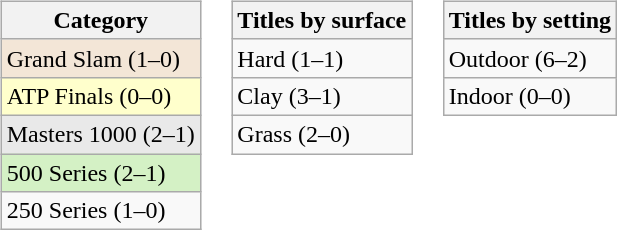<table>
<tr>
<td valign=top><br><table class=wikitable>
<tr>
<th>Category</th>
</tr>
<tr style="background:#f3e6d7;">
<td>Grand Slam (1–0)</td>
</tr>
<tr style="background:#ffc;">
<td>ATP Finals (0–0)</td>
</tr>
<tr style="background:#e9e9e9;">
<td>Masters 1000 (2–1)</td>
</tr>
<tr style="background:#d4f1c5;">
<td>500 Series (2–1)</td>
</tr>
<tr>
<td>250 Series (1–0)</td>
</tr>
</table>
</td>
<td valign=top><br><table class=wikitable>
<tr>
<th>Titles by surface</th>
</tr>
<tr>
<td>Hard (1–1)</td>
</tr>
<tr>
<td>Clay (3–1)</td>
</tr>
<tr>
<td>Grass (2–0)</td>
</tr>
</table>
</td>
<td valign=top><br><table class=wikitable>
<tr>
<th>Titles by setting</th>
</tr>
<tr>
<td>Outdoor (6–2)</td>
</tr>
<tr>
<td>Indoor (0–0)</td>
</tr>
</table>
</td>
</tr>
</table>
